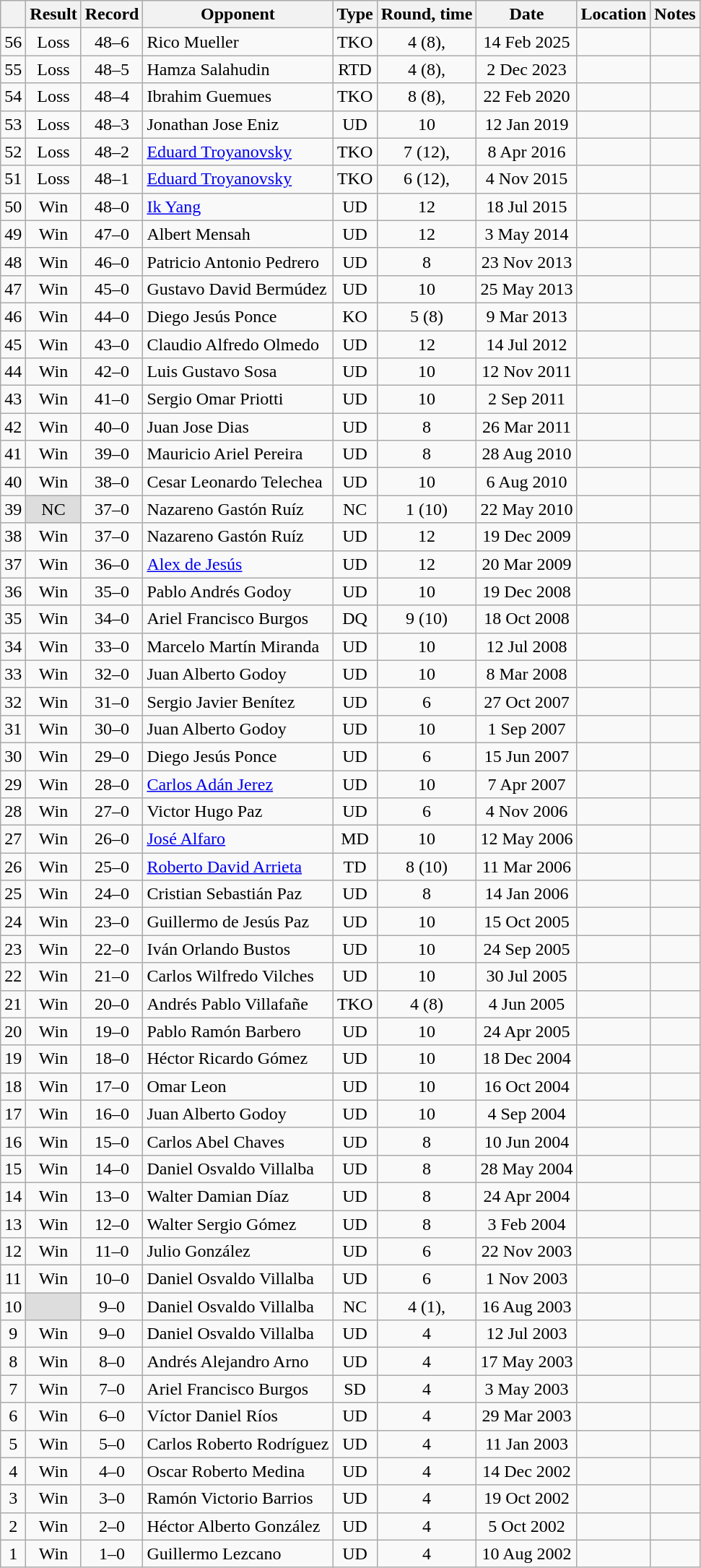<table class=wikitable style=text-align:center>
<tr>
<th></th>
<th>Result</th>
<th>Record</th>
<th>Opponent</th>
<th>Type</th>
<th>Round, time</th>
<th>Date</th>
<th>Location</th>
<th>Notes</th>
</tr>
<tr>
<td>56</td>
<td>Loss</td>
<td>48–6 </td>
<td align=left>Rico Mueller</td>
<td>TKO</td>
<td>4 (8), </td>
<td>14 Feb 2025</td>
<td align=left></td>
<td align=left></td>
</tr>
<tr>
<td>55</td>
<td>Loss</td>
<td>48–5 </td>
<td align=left>Hamza Salahudin</td>
<td>RTD</td>
<td>4 (8), </td>
<td>2 Dec 2023</td>
<td align=left></td>
<td align=left></td>
</tr>
<tr>
<td>54</td>
<td>Loss</td>
<td>48–4 </td>
<td align=left>Ibrahim Guemues</td>
<td>TKO</td>
<td>8 (8), </td>
<td>22 Feb 2020</td>
<td align=left></td>
<td align=left></td>
</tr>
<tr>
<td>53</td>
<td>Loss</td>
<td>48–3 </td>
<td align=left>Jonathan Jose Eniz</td>
<td>UD</td>
<td>10</td>
<td>12 Jan 2019</td>
<td align=left></td>
<td align=left></td>
</tr>
<tr>
<td>52</td>
<td>Loss</td>
<td>48–2 </td>
<td align=left><a href='#'>Eduard Troyanovsky</a></td>
<td>TKO</td>
<td>7 (12), </td>
<td>8 Apr 2016</td>
<td align=left></td>
<td align=left></td>
</tr>
<tr>
<td>51</td>
<td>Loss</td>
<td>48–1 </td>
<td align=left><a href='#'>Eduard Troyanovsky</a></td>
<td>TKO</td>
<td>6 (12), </td>
<td>4 Nov 2015</td>
<td align=left></td>
<td align=left></td>
</tr>
<tr>
<td>50</td>
<td>Win</td>
<td>48–0 </td>
<td align=left><a href='#'>Ik Yang</a></td>
<td>UD</td>
<td>12</td>
<td>18 Jul 2015</td>
<td align=left></td>
<td align=left></td>
</tr>
<tr>
<td>49</td>
<td>Win</td>
<td>47–0 </td>
<td align=left>Albert Mensah</td>
<td>UD</td>
<td>12</td>
<td>3 May 2014</td>
<td align=left></td>
<td align=left></td>
</tr>
<tr>
<td>48</td>
<td>Win</td>
<td>46–0 </td>
<td align=left>Patricio Antonio Pedrero</td>
<td>UD</td>
<td>8</td>
<td>23 Nov 2013</td>
<td align=left></td>
<td align=left></td>
</tr>
<tr>
<td>47</td>
<td>Win</td>
<td>45–0 </td>
<td align=left>Gustavo David Bermúdez</td>
<td>UD</td>
<td>10</td>
<td>25 May 2013</td>
<td align=left></td>
<td align=left></td>
</tr>
<tr>
<td>46</td>
<td>Win</td>
<td>44–0 </td>
<td align=left>Diego Jesús Ponce</td>
<td>KO</td>
<td>5 (8)</td>
<td>9 Mar 2013</td>
<td align=left></td>
<td align=left></td>
</tr>
<tr>
<td>45</td>
<td>Win</td>
<td>43–0 </td>
<td align=left>Claudio Alfredo Olmedo</td>
<td>UD</td>
<td>12</td>
<td>14 Jul 2012</td>
<td align=left></td>
<td align=left></td>
</tr>
<tr>
<td>44</td>
<td>Win</td>
<td>42–0 </td>
<td align=left>Luis Gustavo Sosa</td>
<td>UD</td>
<td>10</td>
<td>12 Nov 2011</td>
<td align=left></td>
<td align=left></td>
</tr>
<tr>
<td>43</td>
<td>Win</td>
<td>41–0 </td>
<td align=left>Sergio Omar Priotti</td>
<td>UD</td>
<td>10</td>
<td>2 Sep 2011</td>
<td align=left></td>
<td align=left></td>
</tr>
<tr>
<td>42</td>
<td>Win</td>
<td>40–0 </td>
<td align=left>Juan Jose Dias</td>
<td>UD</td>
<td>8</td>
<td>26 Mar 2011</td>
<td align=left></td>
<td align=left></td>
</tr>
<tr>
<td>41</td>
<td>Win</td>
<td>39–0 </td>
<td align=left>Mauricio Ariel Pereira</td>
<td>UD</td>
<td>8</td>
<td>28 Aug 2010</td>
<td align=left></td>
<td align=left></td>
</tr>
<tr>
<td>40</td>
<td>Win</td>
<td>38–0 </td>
<td align=left>Cesar Leonardo Telechea</td>
<td>UD</td>
<td>10</td>
<td>6 Aug 2010</td>
<td align=left></td>
<td align=left></td>
</tr>
<tr>
<td>39</td>
<td style="background:#DDD">NC</td>
<td>37–0 </td>
<td align=left>Nazareno Gastón Ruíz</td>
<td>NC</td>
<td>1 (10)</td>
<td>22 May 2010</td>
<td align=left></td>
<td align=left></td>
</tr>
<tr>
<td>38</td>
<td>Win</td>
<td>37–0 </td>
<td align=left>Nazareno Gastón Ruíz</td>
<td>UD</td>
<td>12</td>
<td>19 Dec 2009</td>
<td align=left></td>
<td align=left></td>
</tr>
<tr>
<td>37</td>
<td>Win</td>
<td>36–0 </td>
<td align=left><a href='#'>Alex de Jesús</a></td>
<td>UD</td>
<td>12</td>
<td>20 Mar 2009</td>
<td align=left></td>
<td align=left></td>
</tr>
<tr>
<td>36</td>
<td>Win</td>
<td>35–0 </td>
<td align=left>Pablo Andrés Godoy</td>
<td>UD</td>
<td>10</td>
<td>19 Dec 2008</td>
<td align=left></td>
<td align=left></td>
</tr>
<tr>
<td>35</td>
<td>Win</td>
<td>34–0 </td>
<td align=left>Ariel Francisco Burgos</td>
<td>DQ</td>
<td>9 (10)</td>
<td>18 Oct 2008</td>
<td align=left></td>
<td align=left></td>
</tr>
<tr>
<td>34</td>
<td>Win</td>
<td>33–0 </td>
<td align=left>Marcelo Martín Miranda</td>
<td>UD</td>
<td>10</td>
<td>12 Jul 2008</td>
<td align=left></td>
<td align=left></td>
</tr>
<tr>
<td>33</td>
<td>Win</td>
<td>32–0 </td>
<td align=left>Juan Alberto Godoy</td>
<td>UD</td>
<td>10</td>
<td>8 Mar 2008</td>
<td align=left></td>
<td align=left></td>
</tr>
<tr>
<td>32</td>
<td>Win</td>
<td>31–0 </td>
<td align=left>Sergio Javier Benítez</td>
<td>UD</td>
<td>6</td>
<td>27 Oct 2007</td>
<td align=left></td>
<td align=left></td>
</tr>
<tr>
<td>31</td>
<td>Win</td>
<td>30–0 </td>
<td align=left>Juan Alberto Godoy</td>
<td>UD</td>
<td>10</td>
<td>1 Sep 2007</td>
<td align=left></td>
<td align=left></td>
</tr>
<tr>
<td>30</td>
<td>Win</td>
<td>29–0 </td>
<td align=left>Diego Jesús Ponce</td>
<td>UD</td>
<td>6</td>
<td>15 Jun 2007</td>
<td align=left></td>
<td align=left></td>
</tr>
<tr>
<td>29</td>
<td>Win</td>
<td>28–0 </td>
<td align=left><a href='#'>Carlos Adán Jerez</a></td>
<td>UD</td>
<td>10</td>
<td>7 Apr 2007</td>
<td align=left></td>
<td align=left></td>
</tr>
<tr>
<td>28</td>
<td>Win</td>
<td>27–0 </td>
<td align=left>Victor Hugo Paz</td>
<td>UD</td>
<td>6</td>
<td>4 Nov 2006</td>
<td align=left></td>
<td align=left></td>
</tr>
<tr>
<td>27</td>
<td>Win</td>
<td>26–0 </td>
<td align=left><a href='#'>José Alfaro</a></td>
<td>MD</td>
<td>10</td>
<td>12 May 2006</td>
<td align=left></td>
<td align=left></td>
</tr>
<tr>
<td>26</td>
<td>Win</td>
<td>25–0 </td>
<td align=left><a href='#'>Roberto David Arrieta</a></td>
<td>TD</td>
<td>8 (10)</td>
<td>11 Mar 2006</td>
<td align=left></td>
<td align=left></td>
</tr>
<tr>
<td>25</td>
<td>Win</td>
<td>24–0 </td>
<td align=left>Cristian Sebastián Paz</td>
<td>UD</td>
<td>8</td>
<td>14 Jan 2006</td>
<td align=left></td>
<td align=left></td>
</tr>
<tr>
<td>24</td>
<td>Win</td>
<td>23–0 </td>
<td align=left>Guillermo de Jesús Paz</td>
<td>UD</td>
<td>10</td>
<td>15 Oct 2005</td>
<td align=left></td>
<td align=left></td>
</tr>
<tr>
<td>23</td>
<td>Win</td>
<td>22–0 </td>
<td align=left>Iván Orlando Bustos</td>
<td>UD</td>
<td>10</td>
<td>24 Sep 2005</td>
<td align=left></td>
<td align=left></td>
</tr>
<tr>
<td>22</td>
<td>Win</td>
<td>21–0 </td>
<td align=left>Carlos Wilfredo Vilches</td>
<td>UD</td>
<td>10</td>
<td>30 Jul 2005</td>
<td align=left></td>
<td align=left></td>
</tr>
<tr>
<td>21</td>
<td>Win</td>
<td>20–0 </td>
<td align=left>Andrés Pablo Villafañe</td>
<td>TKO</td>
<td>4 (8)</td>
<td>4 Jun 2005</td>
<td align=left></td>
<td align=left></td>
</tr>
<tr>
<td>20</td>
<td>Win</td>
<td>19–0 </td>
<td align=left>Pablo Ramón Barbero</td>
<td>UD</td>
<td>10</td>
<td>24 Apr 2005</td>
<td align=left></td>
<td align=left></td>
</tr>
<tr>
<td>19</td>
<td>Win</td>
<td>18–0 </td>
<td align=left>Héctor Ricardo Gómez</td>
<td>UD</td>
<td>10</td>
<td>18 Dec 2004</td>
<td align=left></td>
<td align=left></td>
</tr>
<tr>
<td>18</td>
<td>Win</td>
<td>17–0 </td>
<td align=left>Omar Leon</td>
<td>UD</td>
<td>10</td>
<td>16 Oct 2004</td>
<td align=left></td>
<td align=left></td>
</tr>
<tr>
<td>17</td>
<td>Win</td>
<td>16–0 </td>
<td align=left>Juan Alberto Godoy</td>
<td>UD</td>
<td>10</td>
<td>4 Sep 2004</td>
<td align=left></td>
<td align=left></td>
</tr>
<tr>
<td>16</td>
<td>Win</td>
<td>15–0 </td>
<td align=left>Carlos Abel Chaves</td>
<td>UD</td>
<td>8</td>
<td>10 Jun 2004</td>
<td align=left></td>
<td align=left></td>
</tr>
<tr>
<td>15</td>
<td>Win</td>
<td>14–0 </td>
<td align=left>Daniel Osvaldo Villalba</td>
<td>UD</td>
<td>8</td>
<td>28 May 2004</td>
<td align=left></td>
<td align=left></td>
</tr>
<tr>
<td>14</td>
<td>Win</td>
<td>13–0 </td>
<td align=left>Walter Damian Díaz</td>
<td>UD</td>
<td>8</td>
<td>24 Apr 2004</td>
<td align=left></td>
<td align=left></td>
</tr>
<tr>
<td>13</td>
<td>Win</td>
<td>12–0 </td>
<td align=left>Walter Sergio Gómez</td>
<td>UD</td>
<td>8</td>
<td>3 Feb 2004</td>
<td align=left></td>
<td align=left></td>
</tr>
<tr>
<td>12</td>
<td>Win</td>
<td>11–0 </td>
<td align=left>Julio González</td>
<td>UD</td>
<td>6</td>
<td>22 Nov 2003</td>
<td align=left></td>
<td align=left></td>
</tr>
<tr>
<td>11</td>
<td>Win</td>
<td>10–0 </td>
<td align=left>Daniel Osvaldo Villalba</td>
<td>UD</td>
<td>6</td>
<td>1 Nov 2003</td>
<td align=left></td>
<td align=left></td>
</tr>
<tr>
<td>10</td>
<td style="background:#DDD"></td>
<td>9–0 </td>
<td align=left>Daniel Osvaldo Villalba</td>
<td>NC</td>
<td>4 (1), </td>
<td>16 Aug 2003</td>
<td align=left></td>
<td align=left></td>
</tr>
<tr>
<td>9</td>
<td>Win</td>
<td>9–0</td>
<td align=left>Daniel Osvaldo Villalba</td>
<td>UD</td>
<td>4</td>
<td>12 Jul 2003</td>
<td align=left></td>
<td align=left></td>
</tr>
<tr>
<td>8</td>
<td>Win</td>
<td>8–0</td>
<td align=left>Andrés Alejandro Arno</td>
<td>UD</td>
<td>4</td>
<td>17 May 2003</td>
<td align=left></td>
<td align=left></td>
</tr>
<tr>
<td>7</td>
<td>Win</td>
<td>7–0</td>
<td align=left>Ariel Francisco Burgos</td>
<td>SD</td>
<td>4</td>
<td>3 May 2003</td>
<td align=left></td>
<td align=left></td>
</tr>
<tr>
<td>6</td>
<td>Win</td>
<td>6–0</td>
<td align=left>Víctor Daniel Ríos</td>
<td>UD</td>
<td>4</td>
<td>29 Mar 2003</td>
<td align=left></td>
<td align=left></td>
</tr>
<tr>
<td>5</td>
<td>Win</td>
<td>5–0</td>
<td align=left>Carlos Roberto Rodríguez</td>
<td>UD</td>
<td>4</td>
<td>11 Jan 2003</td>
<td align=left></td>
<td align=left></td>
</tr>
<tr>
<td>4</td>
<td>Win</td>
<td>4–0</td>
<td align=left>Oscar Roberto Medina</td>
<td>UD</td>
<td>4</td>
<td>14 Dec 2002</td>
<td align=left></td>
<td align=left></td>
</tr>
<tr>
<td>3</td>
<td>Win</td>
<td>3–0</td>
<td align=left>Ramón Victorio Barrios</td>
<td>UD</td>
<td>4</td>
<td>19 Oct 2002</td>
<td align=left></td>
<td align=left></td>
</tr>
<tr>
<td>2</td>
<td>Win</td>
<td>2–0</td>
<td align=left>Héctor Alberto González</td>
<td>UD</td>
<td>4</td>
<td>5 Oct 2002</td>
<td align=left></td>
<td align=left></td>
</tr>
<tr>
<td>1</td>
<td>Win</td>
<td>1–0</td>
<td align=left>Guillermo Lezcano</td>
<td>UD</td>
<td>4</td>
<td>10 Aug 2002</td>
<td align=left></td>
<td align=left></td>
</tr>
</table>
